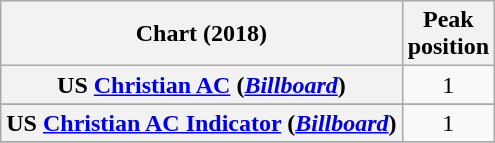<table class="wikitable sortable plainrowheaders" style="text-align:center">
<tr>
<th scope="col">Chart (2018)</th>
<th scope="col">Peak<br> position</th>
</tr>
<tr>
<th scope="row">US <a href='#'>Christian AC</a> (<em><a href='#'>Billboard</a></em>)</th>
<td>1</td>
</tr>
<tr>
</tr>
<tr>
</tr>
<tr>
<th scope="row">US <a href='#'>Christian AC Indicator</a> (<em><a href='#'>Billboard</a></em>)</th>
<td align="center">1</td>
</tr>
<tr>
</tr>
</table>
